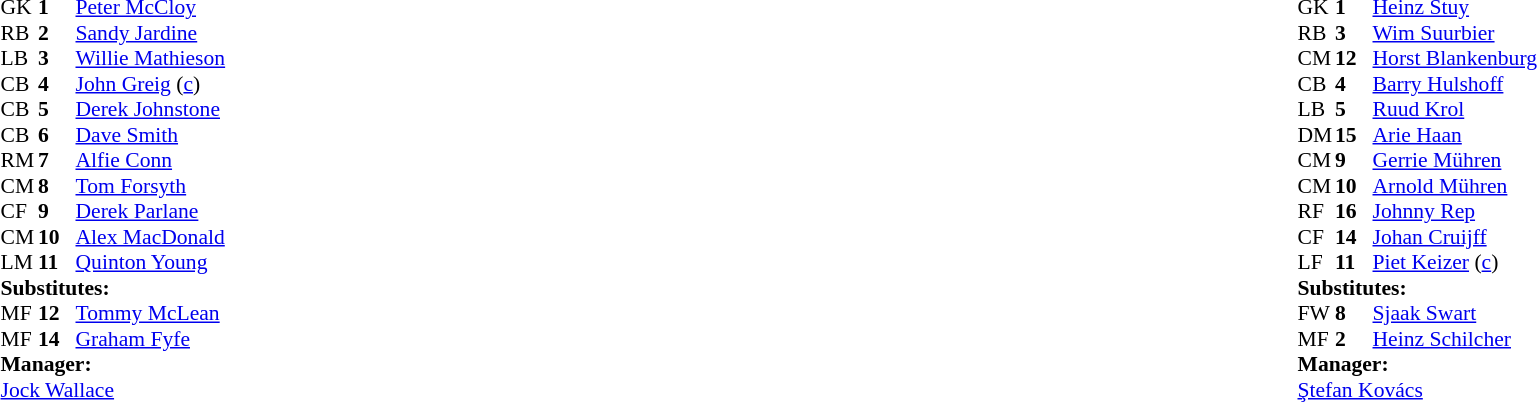<table width="100%">
<tr>
<td valign="top" width="50%"><br><table style="font-size: 90%" cellspacing="0" cellpadding="0">
<tr>
<th width=25></th>
<th width=25></th>
</tr>
<tr>
<td>GK</td>
<td><strong>1</strong></td>
<td> <a href='#'>Peter McCloy</a></td>
</tr>
<tr>
<td>RB</td>
<td><strong>2</strong></td>
<td> <a href='#'>Sandy Jardine</a></td>
</tr>
<tr>
<td>LB</td>
<td><strong>3</strong></td>
<td> <a href='#'>Willie Mathieson</a></td>
</tr>
<tr>
<td>CB</td>
<td><strong>4</strong></td>
<td> <a href='#'>John Greig</a> (<a href='#'>c</a>)</td>
</tr>
<tr>
<td>CB</td>
<td><strong>5</strong></td>
<td> <a href='#'>Derek Johnstone</a></td>
<td></td>
<td></td>
</tr>
<tr>
<td>CB</td>
<td><strong>6</strong></td>
<td> <a href='#'>Dave Smith</a></td>
</tr>
<tr>
<td>RM</td>
<td><strong>7</strong></td>
<td> <a href='#'>Alfie Conn</a></td>
<td></td>
<td></td>
</tr>
<tr>
<td>CM</td>
<td><strong>8</strong></td>
<td> <a href='#'>Tom Forsyth</a></td>
</tr>
<tr>
<td>CF</td>
<td><strong>9</strong></td>
<td> <a href='#'>Derek Parlane</a></td>
</tr>
<tr>
<td>CM</td>
<td><strong>10</strong></td>
<td> <a href='#'>Alex MacDonald</a></td>
</tr>
<tr>
<td>LM</td>
<td><strong>11</strong></td>
<td> <a href='#'>Quinton Young</a></td>
</tr>
<tr>
<td colspan=3><strong>Substitutes:</strong></td>
</tr>
<tr>
<td>MF</td>
<td><strong>12</strong></td>
<td> <a href='#'>Tommy McLean</a></td>
<td></td>
<td></td>
</tr>
<tr>
<td>MF</td>
<td><strong>14</strong></td>
<td> <a href='#'>Graham Fyfe</a></td>
<td></td>
<td></td>
</tr>
<tr>
<td colspan=3><strong>Manager:</strong></td>
</tr>
<tr>
<td colspan=3> <a href='#'>Jock Wallace</a></td>
</tr>
</table>
</td>
<td valign="top" width="50%"><br><table style="font-size:90%" cellspacing="0" cellpadding="0" align=center>
<tr>
<th width=25></th>
<th width=25></th>
</tr>
<tr>
<td>GK</td>
<td><strong>1</strong></td>
<td> <a href='#'>Heinz Stuy</a></td>
</tr>
<tr>
<td>RB</td>
<td><strong>3</strong></td>
<td> <a href='#'>Wim Suurbier</a></td>
</tr>
<tr>
<td>CM</td>
<td><strong>12</strong></td>
<td> <a href='#'>Horst Blankenburg</a></td>
</tr>
<tr>
<td>CB</td>
<td><strong>4</strong></td>
<td> <a href='#'>Barry Hulshoff</a></td>
</tr>
<tr>
<td>LB</td>
<td><strong>5</strong></td>
<td> <a href='#'>Ruud Krol</a></td>
</tr>
<tr>
<td>DM</td>
<td><strong>15</strong></td>
<td> <a href='#'>Arie Haan</a></td>
</tr>
<tr>
<td>CM</td>
<td><strong>9</strong></td>
<td> <a href='#'>Gerrie Mühren</a></td>
</tr>
<tr>
<td>CM</td>
<td><strong>10</strong></td>
<td> <a href='#'>Arnold Mühren</a></td>
</tr>
<tr>
<td>RF</td>
<td><strong>16</strong></td>
<td> <a href='#'>Johnny Rep</a></td>
</tr>
<tr>
<td>CF</td>
<td><strong>14</strong></td>
<td> <a href='#'>Johan Cruijff</a></td>
<td></td>
<td></td>
</tr>
<tr>
<td>LF</td>
<td><strong>11</strong></td>
<td> <a href='#'>Piet Keizer</a> (<a href='#'>c</a>)</td>
<td></td>
<td></td>
</tr>
<tr>
<td colspan=3><strong>Substitutes:</strong></td>
</tr>
<tr>
<td>FW</td>
<td><strong>8</strong></td>
<td> <a href='#'>Sjaak Swart</a></td>
<td></td>
<td></td>
</tr>
<tr>
<td>MF</td>
<td><strong>2</strong></td>
<td> <a href='#'>Heinz Schilcher</a></td>
<td></td>
<td></td>
</tr>
<tr>
<td colspan=3><strong>Manager:</strong></td>
</tr>
<tr>
<td colspan=3> <a href='#'>Ştefan Kovács</a></td>
</tr>
</table>
</td>
</tr>
</table>
